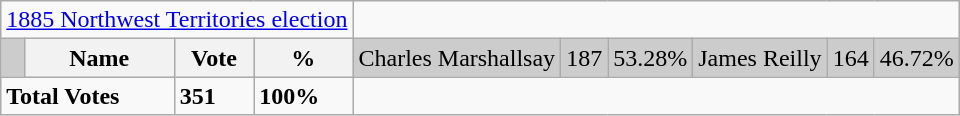<table class="wikitable">
<tr>
<td colspan="4" style="text-align:center;"><a href='#'>1885 Northwest Territories election</a></td>
</tr>
<tr style="background:#ccc;">
<td></td>
<th><strong>Name </strong></th>
<th><strong>Vote</strong></th>
<th><strong>%</strong><br></th>
<td>Charles Marshallsay</td>
<td>187</td>
<td>53.28%<br></td>
<td>James Reilly</td>
<td>164</td>
<td>46.72%</td>
</tr>
<tr>
<td colspan=2><strong>Total Votes</strong></td>
<td><strong>351</strong></td>
<td alignment="left"><strong>100%</strong></td>
</tr>
</table>
